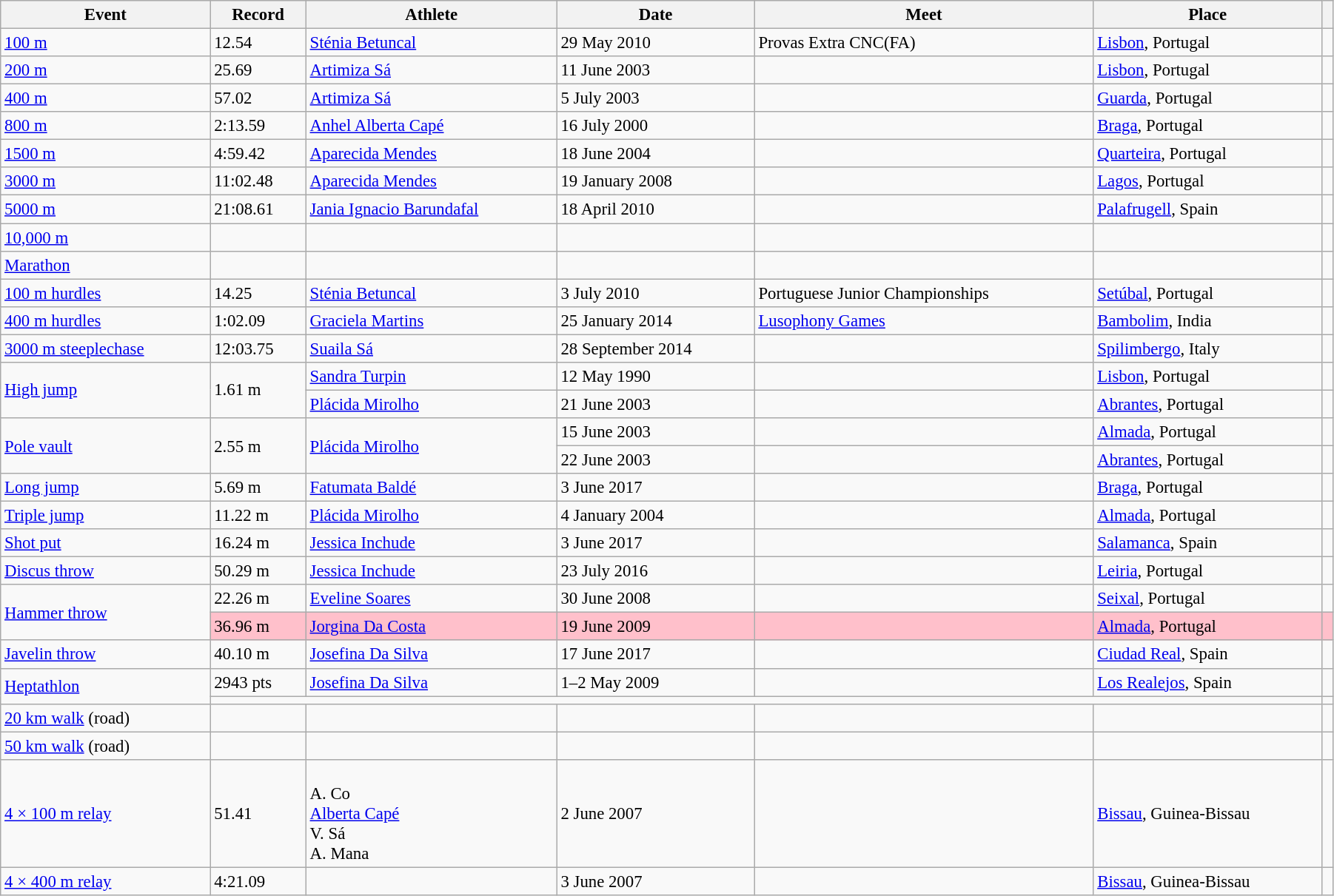<table class="wikitable" style="font-size:95%; width: 95%;">
<tr>
<th>Event</th>
<th>Record</th>
<th>Athlete</th>
<th>Date</th>
<th>Meet</th>
<th>Place</th>
<th></th>
</tr>
<tr>
<td><a href='#'>100 m</a></td>
<td>12.54</td>
<td><a href='#'>Sténia Betuncal</a></td>
<td>29 May 2010</td>
<td>Provas Extra CNC(FA)</td>
<td><a href='#'>Lisbon</a>, Portugal</td>
<td></td>
</tr>
<tr>
<td><a href='#'>200 m</a></td>
<td>25.69 </td>
<td><a href='#'>Artimiza Sá</a></td>
<td>11 June 2003</td>
<td></td>
<td><a href='#'>Lisbon</a>, Portugal</td>
<td></td>
</tr>
<tr>
<td><a href='#'>400 m</a></td>
<td>57.02</td>
<td><a href='#'>Artimiza Sá</a></td>
<td>5 July 2003</td>
<td></td>
<td><a href='#'>Guarda</a>, Portugal</td>
<td></td>
</tr>
<tr>
<td><a href='#'>800 m</a></td>
<td>2:13.59</td>
<td><a href='#'>Anhel Alberta Capé</a></td>
<td>16 July 2000</td>
<td></td>
<td><a href='#'>Braga</a>, Portugal</td>
<td></td>
</tr>
<tr>
<td><a href='#'>1500 m</a></td>
<td>4:59.42</td>
<td><a href='#'>Aparecida Mendes</a></td>
<td>18 June 2004</td>
<td></td>
<td><a href='#'>Quarteira</a>, Portugal</td>
<td></td>
</tr>
<tr>
<td><a href='#'>3000 m</a></td>
<td>11:02.48</td>
<td><a href='#'>Aparecida Mendes</a></td>
<td>19 January 2008</td>
<td></td>
<td><a href='#'>Lagos</a>, Portugal</td>
<td></td>
</tr>
<tr>
<td><a href='#'>5000 m</a></td>
<td>21:08.61</td>
<td><a href='#'>Jania Ignacio Barundafal</a></td>
<td>18 April 2010</td>
<td></td>
<td><a href='#'>Palafrugell</a>, Spain</td>
<td></td>
</tr>
<tr>
<td><a href='#'>10,000 m</a></td>
<td></td>
<td></td>
<td></td>
<td></td>
<td></td>
<td></td>
</tr>
<tr>
<td><a href='#'>Marathon</a></td>
<td></td>
<td></td>
<td></td>
<td></td>
<td></td>
<td></td>
</tr>
<tr>
<td><a href='#'>100 m hurdles</a></td>
<td>14.25 </td>
<td><a href='#'>Sténia Betuncal</a></td>
<td>3 July 2010</td>
<td>Portuguese Junior Championships</td>
<td><a href='#'>Setúbal</a>, Portugal</td>
<td></td>
</tr>
<tr>
<td><a href='#'>400 m hurdles</a></td>
<td>1:02.09</td>
<td><a href='#'>Graciela Martins</a></td>
<td>25 January 2014</td>
<td><a href='#'>Lusophony Games</a></td>
<td><a href='#'>Bambolim</a>, India</td>
<td></td>
</tr>
<tr>
<td><a href='#'>3000 m steeplechase</a></td>
<td>12:03.75</td>
<td><a href='#'>Suaila Sá</a></td>
<td>28 September 2014</td>
<td></td>
<td><a href='#'>Spilimbergo</a>, Italy</td>
<td></td>
</tr>
<tr>
<td rowspan=2><a href='#'>High jump</a></td>
<td rowspan=2>1.61 m</td>
<td><a href='#'>Sandra Turpin</a></td>
<td>12 May 1990</td>
<td></td>
<td><a href='#'>Lisbon</a>, Portugal</td>
<td></td>
</tr>
<tr>
<td><a href='#'>Plácida Mirolho</a></td>
<td>21 June 2003</td>
<td></td>
<td><a href='#'>Abrantes</a>, Portugal</td>
<td></td>
</tr>
<tr>
<td rowspan=2><a href='#'>Pole vault</a></td>
<td rowspan=2>2.55 m</td>
<td rowspan=2><a href='#'>Plácida Mirolho</a></td>
<td>15 June 2003</td>
<td></td>
<td><a href='#'>Almada</a>, Portugal</td>
<td></td>
</tr>
<tr>
<td>22 June 2003</td>
<td></td>
<td><a href='#'>Abrantes</a>, Portugal</td>
<td></td>
</tr>
<tr>
<td><a href='#'>Long jump</a></td>
<td>5.69 m</td>
<td><a href='#'>Fatumata Baldé</a></td>
<td>3 June 2017</td>
<td></td>
<td><a href='#'>Braga</a>, Portugal</td>
<td></td>
</tr>
<tr>
<td><a href='#'>Triple jump</a></td>
<td>11.22 m </td>
<td><a href='#'>Plácida Mirolho</a></td>
<td>4 January 2004</td>
<td></td>
<td><a href='#'>Almada</a>, Portugal</td>
<td></td>
</tr>
<tr>
<td><a href='#'>Shot put</a></td>
<td>16.24 m</td>
<td><a href='#'>Jessica Inchude</a></td>
<td>3 June 2017</td>
<td></td>
<td><a href='#'>Salamanca</a>, Spain</td>
<td></td>
</tr>
<tr>
<td><a href='#'>Discus throw</a></td>
<td>50.29 m</td>
<td><a href='#'>Jessica Inchude</a></td>
<td>23 July 2016</td>
<td></td>
<td><a href='#'>Leiria</a>, Portugal</td>
<td></td>
</tr>
<tr>
<td rowspan=2><a href='#'>Hammer throw</a></td>
<td>22.26 m</td>
<td><a href='#'>Eveline Soares</a></td>
<td>30 June 2008</td>
<td></td>
<td><a href='#'>Seixal</a>, Portugal</td>
<td></td>
</tr>
<tr style="background:pink">
<td>36.96 m </td>
<td><a href='#'>Jorgina Da Costa</a></td>
<td>19 June 2009</td>
<td></td>
<td><a href='#'>Almada</a>, Portugal</td>
<td></td>
</tr>
<tr>
<td><a href='#'>Javelin throw</a></td>
<td>40.10 m</td>
<td><a href='#'>Josefina Da Silva</a></td>
<td>17 June 2017</td>
<td></td>
<td><a href='#'>Ciudad Real</a>, Spain</td>
<td></td>
</tr>
<tr>
<td rowspan=2><a href='#'>Heptathlon</a></td>
<td>2943 pts</td>
<td><a href='#'>Josefina Da Silva</a></td>
<td>1–2 May 2009</td>
<td></td>
<td><a href='#'>Los Realejos</a>, Spain</td>
<td></td>
</tr>
<tr>
<td colspan=5></td>
<td></td>
</tr>
<tr>
<td><a href='#'>20 km walk</a> (road)</td>
<td></td>
<td></td>
<td></td>
<td></td>
<td></td>
<td></td>
</tr>
<tr>
<td><a href='#'>50 km walk</a> (road)</td>
<td></td>
<td></td>
<td></td>
<td></td>
<td></td>
<td></td>
</tr>
<tr>
<td><a href='#'>4 × 100 m relay</a></td>
<td>51.41</td>
<td><br>A. Co<br><a href='#'>Alberta Capé</a><br>V. Sá<br>A. Mana</td>
<td>2 June 2007</td>
<td></td>
<td><a href='#'>Bissau</a>, Guinea-Bissau</td>
<td></td>
</tr>
<tr>
<td><a href='#'>4 × 400 m relay</a></td>
<td>4:21.09</td>
<td></td>
<td>3 June 2007</td>
<td></td>
<td><a href='#'>Bissau</a>, Guinea-Bissau</td>
<td></td>
</tr>
</table>
